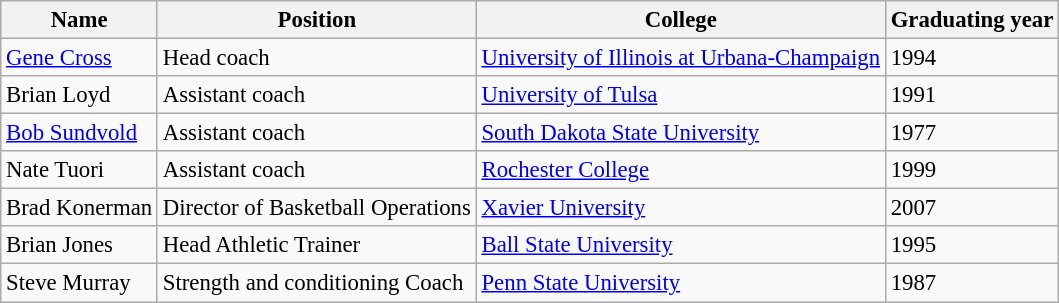<table class="wikitable" style="font-size: 95%;">
<tr>
<th>Name</th>
<th>Position</th>
<th>College</th>
<th>Graduating year</th>
</tr>
<tr>
<td><a href='#'>Gene Cross</a></td>
<td>Head coach</td>
<td><a href='#'>University of Illinois at Urbana-Champaign</a></td>
<td>1994</td>
</tr>
<tr>
<td>Brian Loyd</td>
<td>Assistant coach</td>
<td><a href='#'>University of Tulsa</a></td>
<td>1991</td>
</tr>
<tr>
<td><a href='#'>Bob Sundvold</a></td>
<td>Assistant coach</td>
<td><a href='#'>South Dakota State University</a></td>
<td>1977</td>
</tr>
<tr>
<td>Nate Tuori</td>
<td>Assistant coach</td>
<td><a href='#'>Rochester College</a></td>
<td>1999</td>
</tr>
<tr>
<td>Brad Konerman</td>
<td>Director of Basketball Operations</td>
<td><a href='#'>Xavier University</a></td>
<td>2007</td>
</tr>
<tr>
<td>Brian Jones</td>
<td>Head Athletic Trainer</td>
<td><a href='#'>Ball State University</a></td>
<td>1995</td>
</tr>
<tr>
<td>Steve Murray</td>
<td>Strength and conditioning Coach</td>
<td><a href='#'>Penn State University</a></td>
<td>1987</td>
</tr>
</table>
